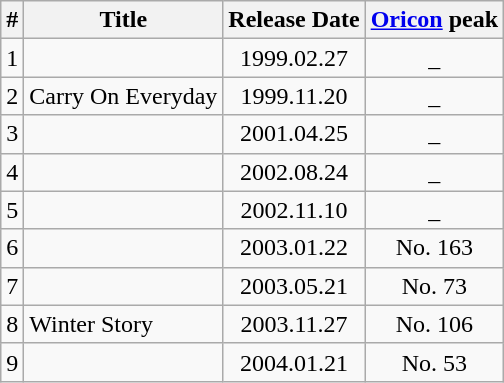<table class="wikitable">
<tr>
<th>#</th>
<th>Title</th>
<th>Release Date</th>
<th><a href='#'>Oricon</a> peak</th>
</tr>
<tr>
<td>1</td>
<td></td>
<td align="center">1999.02.27</td>
<td align="center">_</td>
</tr>
<tr>
<td>2</td>
<td>Carry On Everyday</td>
<td align="center">1999.11.20</td>
<td align="center">_</td>
</tr>
<tr>
<td>3</td>
<td></td>
<td align="center">2001.04.25</td>
<td align="center">_</td>
</tr>
<tr>
<td>4</td>
<td></td>
<td align="center">2002.08.24</td>
<td align="center">_</td>
</tr>
<tr>
<td>5</td>
<td></td>
<td align="center">2002.11.10</td>
<td align="center">_</td>
</tr>
<tr>
<td>6</td>
<td></td>
<td align="center">2003.01.22</td>
<td align="center">No. 163</td>
</tr>
<tr>
<td>7</td>
<td></td>
<td align="center">2003.05.21</td>
<td align="center">No. 73</td>
</tr>
<tr>
<td>8</td>
<td>Winter Story</td>
<td align="center">2003.11.27</td>
<td align="center">No. 106</td>
</tr>
<tr>
<td>9</td>
<td></td>
<td align="center">2004.01.21</td>
<td align="center">No. 53</td>
</tr>
</table>
